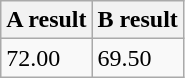<table class="wikitable" border="1" align="upright">
<tr>
<th>A result</th>
<th>B result</th>
</tr>
<tr>
<td>72.00</td>
<td>69.50</td>
</tr>
</table>
